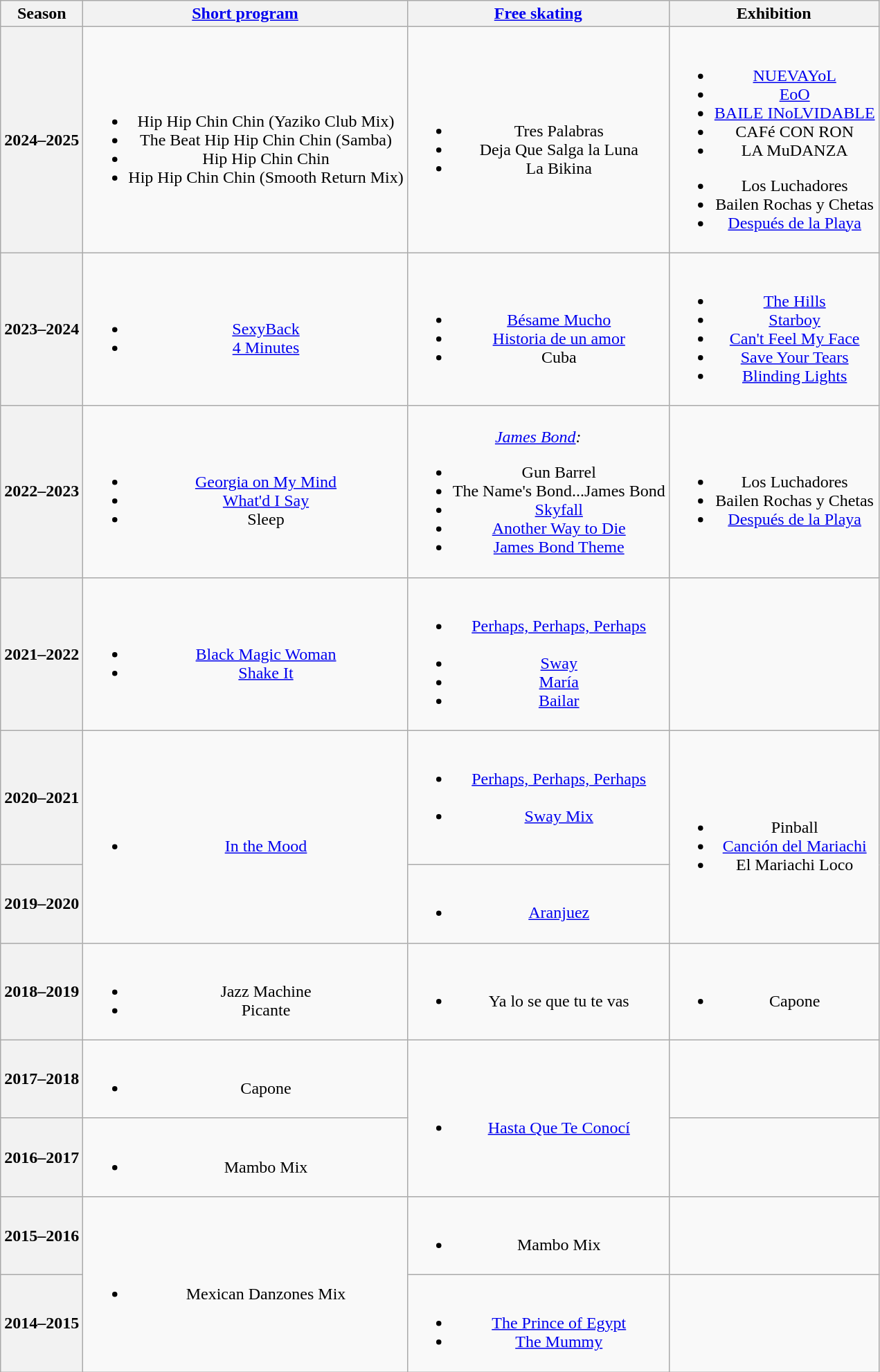<table class=wikitable style=text-align:center>
<tr>
<th>Season</th>
<th><a href='#'>Short program</a></th>
<th><a href='#'>Free skating</a></th>
<th>Exhibition</th>
</tr>
<tr>
<th>2024–2025 <br> </th>
<td><br><ul><li>Hip Hip Chin Chin (Yaziko Club Mix) <br> </li><li>The Beat Hip Hip Chin Chin (Samba) <br> </li><li>Hip Hip Chin Chin <br> </li><li>Hip Hip Chin Chin (Smooth Return Mix) <br></li></ul></td>
<td><br><ul><li>Tres Palabras <br> </li><li>Deja Que Salga la Luna <br> </li><li>La Bikina <br> </li></ul></td>
<td><br><ul><li><a href='#'>NUEVAYoL</a></li><li><a href='#'>EoO</a></li><li><a href='#'>BAILE INoLVIDABLE</a></li><li>CAFé CON RON</li><li>LA MuDANZA <br> </li></ul><ul><li>Los Luchadores <br></li><li>Bailen Rochas y Chetas <br></li><li><a href='#'>Después de la Playa</a> <br></li></ul></td>
</tr>
<tr>
<th>2023–2024 <br> </th>
<td><br><ul><li><a href='#'>SexyBack</a> <br> </li><li><a href='#'>4 Minutes</a> <br> </li></ul></td>
<td><br><ul><li><a href='#'>Bésame Mucho</a> <br></li><li><a href='#'>Historia de un amor</a> <br></li><li>Cuba <br></li></ul></td>
<td><br><ul><li><a href='#'>The Hills</a></li><li><a href='#'>Starboy</a></li><li><a href='#'>Can't Feel My Face</a></li><li><a href='#'>Save Your Tears</a></li><li><a href='#'>Blinding Lights</a> <br> </li></ul></td>
</tr>
<tr>
<th>2022–2023 <br> </th>
<td><br><ul><li><a href='#'>Georgia on My Mind</a></li><li><a href='#'>What'd I Say</a> <br> </li><li>Sleep <br> </li></ul></td>
<td><br><em><a href='#'>James Bond</a>:</em><ul><li>Gun Barrel <br> </li><li>The Name's Bond...James Bond <br> </li><li><a href='#'>Skyfall</a> <br> </li><li><a href='#'>Another Way to Die</a> <br> </li><li><a href='#'>James Bond Theme</a> <br> </li></ul></td>
<td><br><ul><li>Los Luchadores <br></li><li>Bailen Rochas y Chetas <br></li><li><a href='#'>Después de la Playa</a> <br></li></ul></td>
</tr>
<tr>
<th>2021–2022 <br></th>
<td><br><ul><li><a href='#'>Black Magic Woman</a> <br> </li><li><a href='#'>Shake It</a> <br> </li></ul></td>
<td><br><ul><li><a href='#'>Perhaps, Perhaps, Perhaps</a> <br>  <br> </li><li><a href='#'>Sway</a> <br> </li><li><a href='#'>María</a> <br> </li><li><a href='#'>Bailar</a> <br> </li></ul></td>
<td></td>
</tr>
<tr>
<th>2020–2021 <br></th>
<td rowspan="2"><br><ul><li><a href='#'>In the Mood</a> <br> </li></ul></td>
<td><br><ul><li><a href='#'>Perhaps, Perhaps, Perhaps</a> <br>  <br> </li><li><a href='#'>Sway Mix</a> <br>  <br> </li></ul></td>
<td rowspan="2"><br><ul><li>Pinball <br></li><li><a href='#'>Canción del Mariachi</a> <br></li><li>El Mariachi Loco <br></li></ul></td>
</tr>
<tr>
<th>2019–2020 <br> </th>
<td><br><ul><li><a href='#'>Aranjuez</a> <br> </li></ul></td>
</tr>
<tr>
<th>2018–2019 <br> </th>
<td><br><ul><li>Jazz Machine <br></li><li>Picante <br> </li></ul></td>
<td><br><ul><li>Ya lo se que tu te vas <br> </li></ul></td>
<td><br><ul><li>Capone <br></li></ul></td>
</tr>
<tr>
<th>2017–2018 <br> </th>
<td><br><ul><li>Capone <br></li></ul></td>
<td rowspan="2"><br><ul><li><a href='#'>Hasta Que Te Conocí</a> <br></li></ul></td>
<td></td>
</tr>
<tr>
<th>2016–2017 <br> </th>
<td><br><ul><li>Mambo Mix <br></li></ul></td>
<td></td>
</tr>
<tr>
<th>2015–2016 <br> </th>
<td rowspan="2"><br><ul><li>Mexican Danzones Mix <br></li></ul></td>
<td><br><ul><li>Mambo Mix <br></li></ul></td>
<td></td>
</tr>
<tr>
<th>2014–2015 <br> </th>
<td><br><ul><li><a href='#'>The Prince of Egypt</a> <br></li><li><a href='#'>The Mummy</a> <br></li></ul></td>
<td></td>
</tr>
</table>
